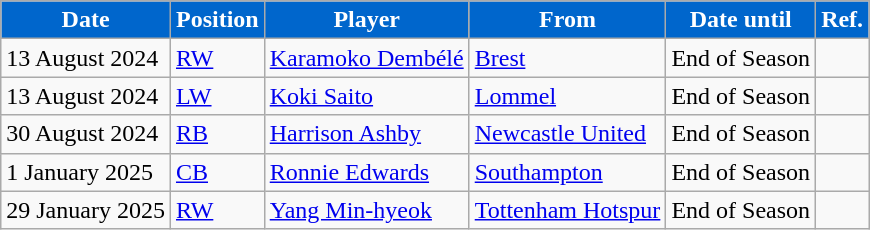<table class="wikitable plainrowheaders sortable">
<tr>
<th style="background:#0066cc; color:#ffffff">Date</th>
<th style="background:#0066cc; color:#ffffff">Position</th>
<th style="background:#0066cc; color:#ffffff">Player</th>
<th style="background:#0066cc; color:#ffffff">From</th>
<th style="background:#0066cc; color:#ffffff">Date until</th>
<th style="background:#0066cc; color:#ffffff">Ref.</th>
</tr>
<tr>
<td>13 August 2024</td>
<td><a href='#'>RW</a></td>
<td> <a href='#'>Karamoko Dembélé</a></td>
<td> <a href='#'>Brest</a></td>
<td>End of Season</td>
<td></td>
</tr>
<tr>
<td>13 August 2024</td>
<td><a href='#'>LW</a></td>
<td> <a href='#'>Koki Saito</a></td>
<td> <a href='#'>Lommel</a></td>
<td>End of Season</td>
<td></td>
</tr>
<tr>
<td>30 August 2024</td>
<td><a href='#'>RB</a></td>
<td> <a href='#'>Harrison Ashby</a></td>
<td> <a href='#'>Newcastle United</a></td>
<td>End of Season</td>
<td></td>
</tr>
<tr>
<td>1 January 2025</td>
<td><a href='#'>CB</a></td>
<td> <a href='#'>Ronnie Edwards</a></td>
<td> <a href='#'>Southampton</a></td>
<td>End of Season</td>
<td></td>
</tr>
<tr>
<td>29 January 2025</td>
<td><a href='#'>RW</a></td>
<td> <a href='#'>Yang Min-hyeok</a></td>
<td> <a href='#'>Tottenham Hotspur</a></td>
<td>End of Season</td>
<td></td>
</tr>
</table>
